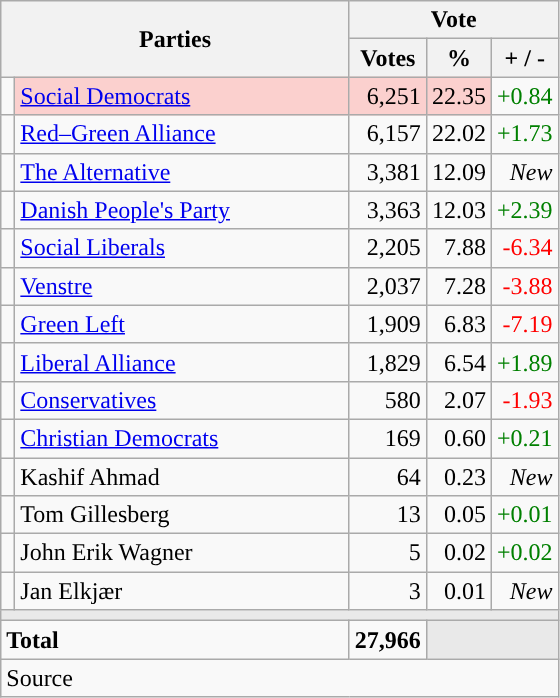<table class="wikitable" style="text-align:right;">
<tr>
<th style="text-align:centre;" rowspan="2" colspan="2" width="225">Parties</th>
<th colspan="3">Vote</th>
</tr>
<tr>
<th width="15">Votes</th>
<th width="15">%</th>
<th width="15">+ / -</th>
</tr>
<tr>
<td width="2" style="color:inherit;background:"></td>
<td bgcolor=#fbd0ce  align="left"><a href='#'>Social Democrats</a></td>
<td bgcolor=#fbd0ce>6,251</td>
<td bgcolor=#fbd0ce>22.35</td>
<td style=color:green;>+0.84</td>
</tr>
<tr>
<td width="2" style="color:inherit;background:"></td>
<td align="left"><a href='#'>Red–Green Alliance</a></td>
<td>6,157</td>
<td>22.02</td>
<td style=color:green;>+1.73</td>
</tr>
<tr>
<td width="2" style="color:inherit;background:"></td>
<td align="left"><a href='#'>The Alternative</a></td>
<td>3,381</td>
<td>12.09</td>
<td><em>New</em></td>
</tr>
<tr>
<td width="2" style="color:inherit;background:"></td>
<td align="left"><a href='#'>Danish People's Party</a></td>
<td>3,363</td>
<td>12.03</td>
<td style=color:green;>+2.39</td>
</tr>
<tr>
<td width="2" style="color:inherit;background:"></td>
<td align="left"><a href='#'>Social Liberals</a></td>
<td>2,205</td>
<td>7.88</td>
<td style=color:red;>-6.34</td>
</tr>
<tr>
<td width="2" style="color:inherit;background:"></td>
<td align="left"><a href='#'>Venstre</a></td>
<td>2,037</td>
<td>7.28</td>
<td style=color:red;>-3.88</td>
</tr>
<tr>
<td width="2" style="color:inherit;background:"></td>
<td align="left"><a href='#'>Green Left</a></td>
<td>1,909</td>
<td>6.83</td>
<td style=color:red;>-7.19</td>
</tr>
<tr>
<td width="2" style="color:inherit;background:"></td>
<td align="left"><a href='#'>Liberal Alliance</a></td>
<td>1,829</td>
<td>6.54</td>
<td style=color:green;>+1.89</td>
</tr>
<tr>
<td width="2" style="color:inherit;background:"></td>
<td align="left"><a href='#'>Conservatives</a></td>
<td>580</td>
<td>2.07</td>
<td style=color:red;>-1.93</td>
</tr>
<tr>
<td width="2" style="color:inherit;background:"></td>
<td align="left"><a href='#'>Christian Democrats</a></td>
<td>169</td>
<td>0.60</td>
<td style=color:green;>+0.21</td>
</tr>
<tr>
<td width="2" style="color:inherit;background:"></td>
<td align="left">Kashif Ahmad</td>
<td>64</td>
<td>0.23</td>
<td><em>New</em></td>
</tr>
<tr>
<td width="2" style="color:inherit;background:"></td>
<td align="left">Tom Gillesberg</td>
<td>13</td>
<td>0.05</td>
<td style=color:green;>+0.01</td>
</tr>
<tr>
<td width="2" style="color:inherit;background:"></td>
<td align="left">John Erik Wagner</td>
<td>5</td>
<td>0.02</td>
<td style=color:green;>+0.02</td>
</tr>
<tr>
<td width="2" style="color:inherit;background:"></td>
<td align="left">Jan Elkjær</td>
<td>3</td>
<td>0.01</td>
<td><em>New</em></td>
</tr>
<tr>
<td colspan="7" bgcolor="#E9E9E9"></td>
</tr>
<tr>
<td align="left" colspan="2"><strong>Total</strong></td>
<td><strong>27,966</strong></td>
<td bgcolor="#E9E9E9" colspan="2"></td>
</tr>
<tr>
<td align="left" colspan="6">Source</td>
</tr>
</table>
